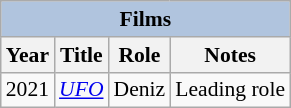<table class="wikitable" style="font-size: 90%;">
<tr>
<th colspan="4" style="background:LightSteelBlue">Films</th>
</tr>
<tr>
<th>Year</th>
<th>Title</th>
<th>Role</th>
<th>Notes</th>
</tr>
<tr>
<td>2021</td>
<td><em><a href='#'>UFO</a></em></td>
<td>Deniz</td>
<td>Leading role</td>
</tr>
</table>
